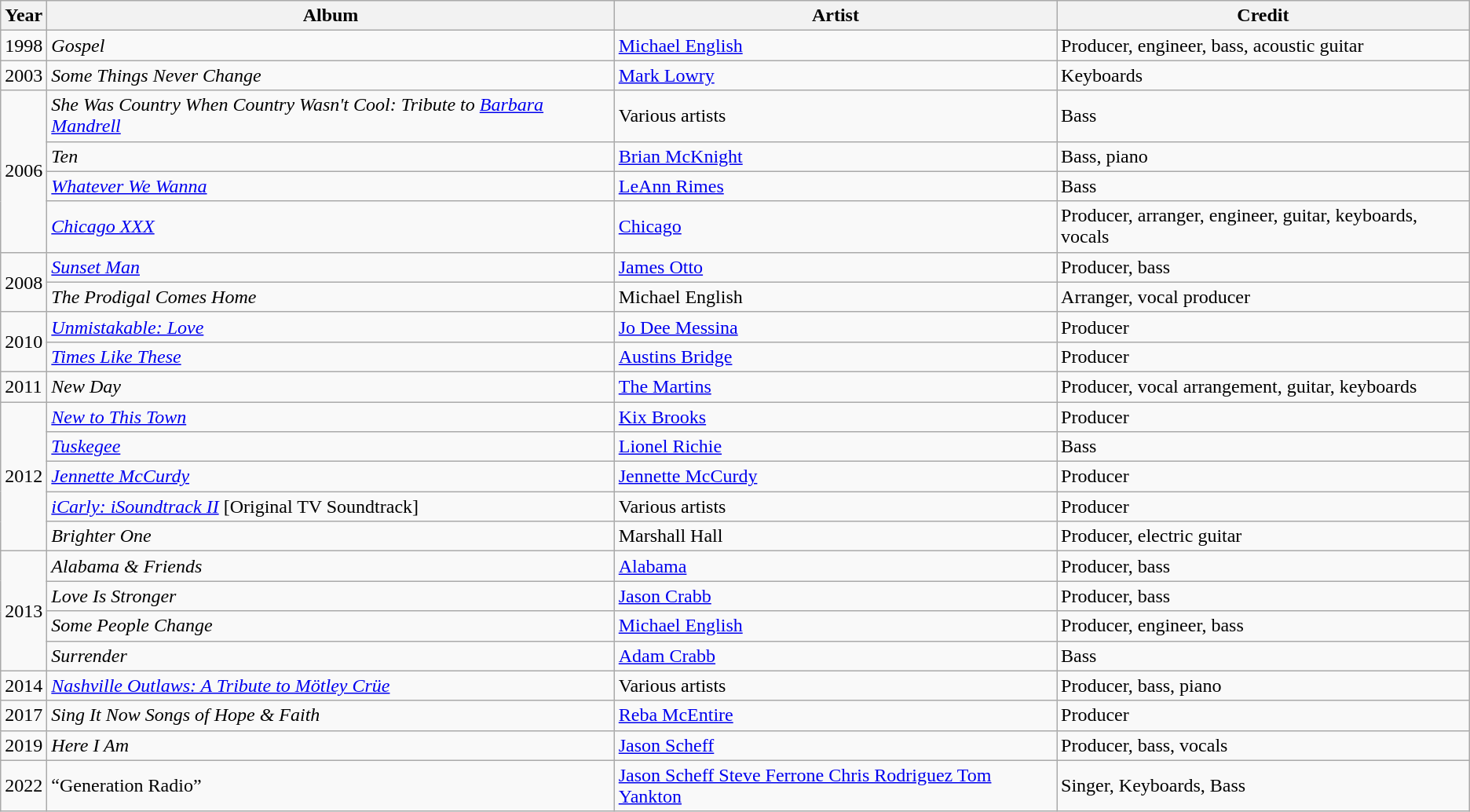<table class="wikitable">
<tr>
<th>Year</th>
<th>Album</th>
<th>Artist</th>
<th>Credit</th>
</tr>
<tr>
<td>1998</td>
<td><em>Gospel</em></td>
<td><a href='#'>Michael English</a></td>
<td>Producer, engineer, bass, acoustic guitar</td>
</tr>
<tr>
<td>2003</td>
<td><em>Some Things Never Change</em></td>
<td><a href='#'>Mark Lowry</a></td>
<td>Keyboards</td>
</tr>
<tr>
<td rowspan="4">2006</td>
<td><em>She Was Country When Country Wasn't Cool: Tribute to <a href='#'>Barbara Mandrell</a></em></td>
<td>Various artists</td>
<td>Bass</td>
</tr>
<tr>
<td><em>Ten</em></td>
<td><a href='#'>Brian McKnight</a></td>
<td>Bass, piano</td>
</tr>
<tr>
<td><em><a href='#'>Whatever We Wanna</a></em></td>
<td><a href='#'>LeAnn Rimes</a></td>
<td>Bass</td>
</tr>
<tr>
<td><em><a href='#'>Chicago XXX</a></em></td>
<td><a href='#'>Chicago</a></td>
<td>Producer, arranger, engineer, guitar, keyboards, vocals</td>
</tr>
<tr>
<td rowspan="2">2008</td>
<td><em><a href='#'>Sunset Man</a></em></td>
<td><a href='#'>James Otto</a></td>
<td>Producer, bass</td>
</tr>
<tr>
<td><em>The Prodigal Comes Home</em></td>
<td>Michael English</td>
<td>Arranger, vocal producer</td>
</tr>
<tr>
<td rowspan="2">2010</td>
<td><em><a href='#'>Unmistakable: Love</a></em></td>
<td><a href='#'>Jo Dee Messina</a></td>
<td>Producer</td>
</tr>
<tr>
<td><em><a href='#'>Times Like These</a></em></td>
<td><a href='#'>Austins Bridge</a></td>
<td>Producer</td>
</tr>
<tr>
<td>2011</td>
<td><em>New Day</em></td>
<td><a href='#'>The Martins</a></td>
<td>Producer, vocal arrangement, guitar, keyboards</td>
</tr>
<tr>
<td rowspan="5">2012</td>
<td><em><a href='#'>New to This Town</a></em></td>
<td><a href='#'>Kix Brooks</a></td>
<td>Producer</td>
</tr>
<tr>
<td><em><a href='#'>Tuskegee</a></em></td>
<td><a href='#'>Lionel Richie</a></td>
<td>Bass</td>
</tr>
<tr>
<td><em><a href='#'>Jennette McCurdy</a></em></td>
<td><a href='#'>Jennette McCurdy</a></td>
<td>Producer</td>
</tr>
<tr>
<td><em><a href='#'>iCarly: iSoundtrack II</a></em> [Original TV Soundtrack]</td>
<td>Various artists</td>
<td>Producer</td>
</tr>
<tr>
<td><em>Brighter One</em></td>
<td>Marshall Hall</td>
<td>Producer, electric guitar</td>
</tr>
<tr>
<td rowspan="4">2013</td>
<td><em>Alabama & Friends</em></td>
<td><a href='#'>Alabama</a></td>
<td>Producer, bass</td>
</tr>
<tr>
<td><em>Love Is Stronger</em></td>
<td><a href='#'>Jason Crabb</a></td>
<td>Producer, bass</td>
</tr>
<tr>
<td><em>Some People Change</em></td>
<td><a href='#'>Michael English</a></td>
<td>Producer, engineer, bass</td>
</tr>
<tr>
<td><em>Surrender</em></td>
<td><a href='#'>Adam Crabb</a></td>
<td>Bass</td>
</tr>
<tr>
<td>2014</td>
<td><em><a href='#'>Nashville Outlaws: A Tribute to Mötley Crüe</a></em></td>
<td>Various artists</td>
<td>Producer, bass, piano</td>
</tr>
<tr>
<td>2017</td>
<td><em>Sing It Now Songs of Hope & Faith</em></td>
<td><a href='#'>Reba McEntire</a></td>
<td>Producer</td>
</tr>
<tr>
<td>2019</td>
<td><em>Here I Am</em></td>
<td><a href='#'>Jason Scheff</a></td>
<td>Producer, bass, vocals</td>
</tr>
<tr>
<td>2022</td>
<td>“Generation Radio”</td>
<td><a href='#'>Jason Scheff Steve Ferrone Chris Rodriguez Tom Yankton</a></td>
<td>Singer, Keyboards, Bass</td>
</tr>
</table>
